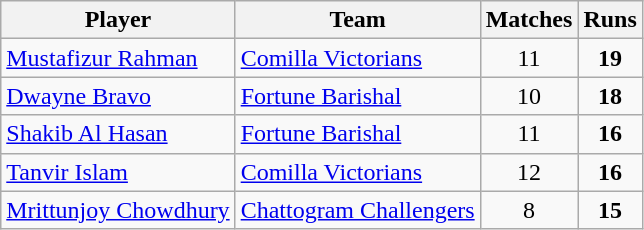<table class="wikitable" style="text-align: center;">
<tr>
<th>Player</th>
<th>Team</th>
<th>Matches</th>
<th>Runs</th>
</tr>
<tr>
<td style="text-align:left"><a href='#'>Mustafizur Rahman</a></td>
<td style="text-align:left"><a href='#'>Comilla Victorians</a></td>
<td>11</td>
<td><strong>19</strong></td>
</tr>
<tr>
<td style="text-align:left"><a href='#'>Dwayne Bravo</a></td>
<td style="text-align:left"><a href='#'>Fortune Barishal</a></td>
<td>10</td>
<td><strong>18</strong></td>
</tr>
<tr>
<td style="text-align:left"><a href='#'>Shakib Al Hasan</a></td>
<td style="text-align:left"><a href='#'>Fortune Barishal</a></td>
<td>11</td>
<td><strong>16</strong></td>
</tr>
<tr>
<td style="text-align:left"><a href='#'>Tanvir Islam</a></td>
<td style="text-align:left"><a href='#'>Comilla Victorians</a></td>
<td>12</td>
<td><strong>16</strong></td>
</tr>
<tr>
<td style="text-align:left"><a href='#'>Mrittunjoy Chowdhury</a></td>
<td style="text-align:left"><a href='#'>Chattogram Challengers</a></td>
<td>8</td>
<td><strong>15</strong></td>
</tr>
</table>
